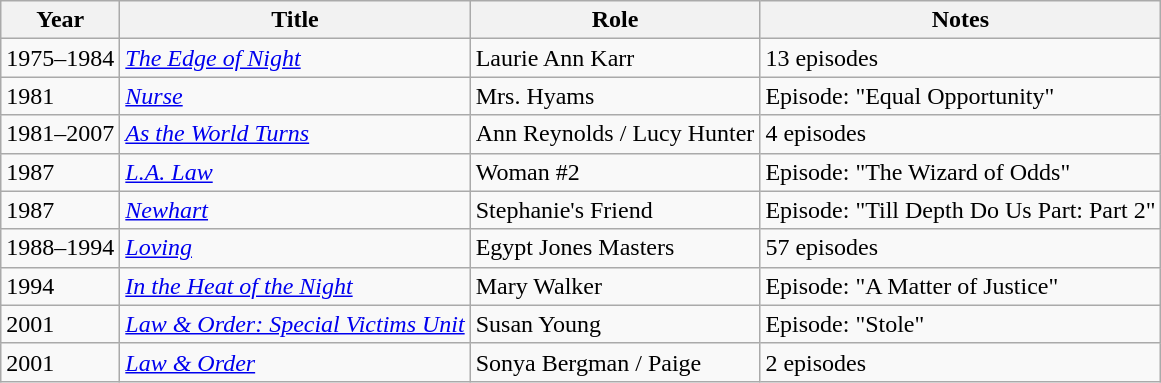<table class="wikitable sortable">
<tr>
<th>Year</th>
<th>Title</th>
<th>Role</th>
<th>Notes</th>
</tr>
<tr>
<td>1975–1984</td>
<td><em><a href='#'>The Edge of Night</a></em></td>
<td>Laurie Ann Karr</td>
<td>13 episodes</td>
</tr>
<tr>
<td>1981</td>
<td><a href='#'><em>Nurse</em></a></td>
<td>Mrs. Hyams</td>
<td>Episode: "Equal Opportunity"</td>
</tr>
<tr>
<td>1981–2007</td>
<td><em><a href='#'>As the World Turns</a></em></td>
<td>Ann Reynolds / Lucy Hunter</td>
<td>4 episodes</td>
</tr>
<tr>
<td>1987</td>
<td><em><a href='#'>L.A. Law</a></em></td>
<td>Woman #2</td>
<td>Episode: "The Wizard of Odds"</td>
</tr>
<tr>
<td>1987</td>
<td><em><a href='#'>Newhart</a></em></td>
<td>Stephanie's Friend</td>
<td>Episode: "Till Depth Do Us Part: Part 2"</td>
</tr>
<tr>
<td>1988–1994</td>
<td><a href='#'><em>Loving</em></a></td>
<td>Egypt Jones Masters</td>
<td>57 episodes</td>
</tr>
<tr>
<td>1994</td>
<td><a href='#'><em>In the Heat of the Night</em></a></td>
<td>Mary Walker</td>
<td>Episode: "A Matter of Justice"</td>
</tr>
<tr>
<td>2001</td>
<td><em><a href='#'>Law & Order: Special Victims Unit</a></em></td>
<td>Susan Young</td>
<td>Episode: "Stole"</td>
</tr>
<tr>
<td>2001</td>
<td><em><a href='#'>Law & Order</a></em></td>
<td>Sonya Bergman / Paige</td>
<td>2 episodes</td>
</tr>
</table>
